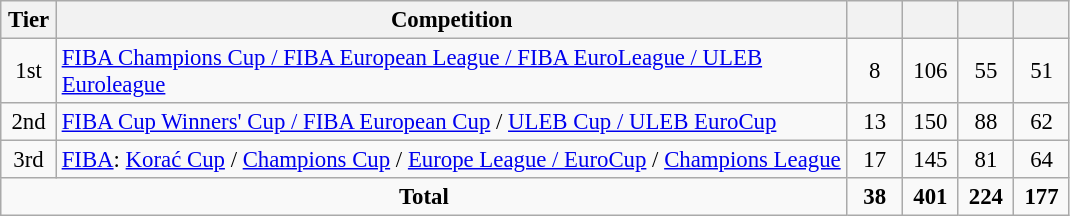<table class="wikitable" style="text-align: center; font-size:95%">
<tr>
<th style="width:30px;">Tier</th>
<th style="width:520px;">Competition</th>
<th style="width:30px;"></th>
<th style="width:30px;"></th>
<th style="width:30px;"></th>
<th style="width:30px;"></th>
</tr>
<tr>
<td>1st</td>
<td align="left"><a href='#'>FIBA Champions Cup / FIBA European League / FIBA EuroLeague / ULEB Euroleague</a></td>
<td>8</td>
<td>106</td>
<td>55</td>
<td>51</td>
</tr>
<tr>
<td>2nd</td>
<td align="left"><a href='#'>FIBA Cup Winners' Cup / FIBA European Cup</a> / <a href='#'>ULEB Cup / ULEB EuroCup</a></td>
<td>13</td>
<td>150</td>
<td>88</td>
<td>62</td>
</tr>
<tr>
<td>3rd</td>
<td align="left"><a href='#'>FIBA</a>: <a href='#'>Korać Cup</a> / <a href='#'>Champions Cup</a> / <a href='#'>Europe League / EuroCup</a> / <a href='#'>Champions League</a></td>
<td>17</td>
<td>145</td>
<td>81</td>
<td>64</td>
</tr>
<tr>
<td colspan="2"><strong>Total</strong></td>
<td><strong>38</strong></td>
<td><strong>401</strong></td>
<td><strong>224</strong></td>
<td><strong>177</strong></td>
</tr>
</table>
